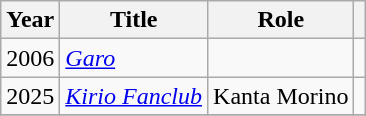<table class="wikitable sortable">
<tr>
<th>Year</th>
<th>Title</th>
<th>Role</th>
<th></th>
</tr>
<tr>
<td>2006</td>
<td><em><a href='#'>Garo</a></em></td>
<td></td>
<td></td>
</tr>
<tr>
<td>2025</td>
<td><em><a href='#'>Kirio Fanclub</a></em></td>
<td>Kanta Morino</td>
<td></td>
</tr>
<tr>
</tr>
</table>
